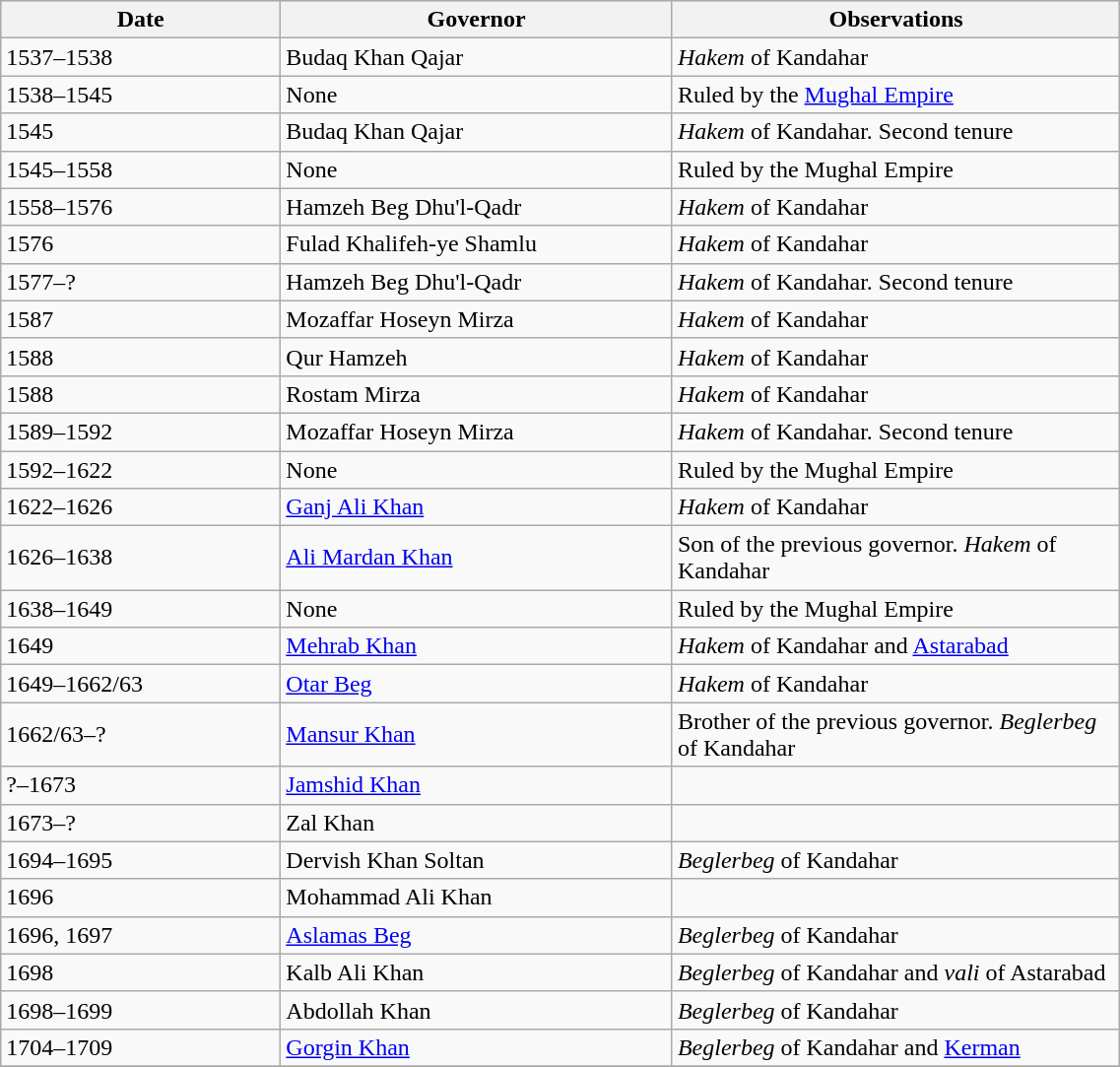<table class="wikitable"  width="60%">
<tr bgcolor="#FFDEAD">
<th width="25%">Date</th>
<th width="35%">Governor</th>
<th width="75%">Observations</th>
</tr>
<tr>
<td>1537–1538</td>
<td>Budaq Khan Qajar</td>
<td><em>Hakem</em> of Kandahar</td>
</tr>
<tr>
<td>1538–1545</td>
<td>None</td>
<td>Ruled by the <a href='#'>Mughal Empire</a></td>
</tr>
<tr>
<td>1545</td>
<td>Budaq Khan Qajar</td>
<td><em>Hakem</em> of Kandahar. Second tenure</td>
</tr>
<tr>
<td>1545–1558</td>
<td>None</td>
<td>Ruled by the Mughal Empire</td>
</tr>
<tr>
<td>1558–1576</td>
<td>Hamzeh Beg Dhu'l-Qadr</td>
<td><em>Hakem</em> of Kandahar</td>
</tr>
<tr>
<td>1576</td>
<td>Fulad Khalifeh-ye Shamlu</td>
<td><em>Hakem</em> of Kandahar</td>
</tr>
<tr>
<td>1577–?</td>
<td>Hamzeh Beg Dhu'l-Qadr</td>
<td><em>Hakem</em> of Kandahar. Second tenure</td>
</tr>
<tr>
<td>1587</td>
<td>Mozaffar Hoseyn Mirza</td>
<td><em>Hakem</em> of Kandahar</td>
</tr>
<tr>
<td>1588</td>
<td>Qur Hamzeh</td>
<td><em>Hakem</em> of Kandahar</td>
</tr>
<tr>
<td>1588</td>
<td>Rostam Mirza</td>
<td><em>Hakem</em> of Kandahar</td>
</tr>
<tr>
<td>1589–1592</td>
<td>Mozaffar Hoseyn Mirza</td>
<td><em>Hakem</em> of Kandahar. Second tenure</td>
</tr>
<tr>
<td>1592–1622</td>
<td>None</td>
<td>Ruled by the Mughal Empire</td>
</tr>
<tr>
<td>1622–1626</td>
<td><a href='#'>Ganj Ali Khan</a></td>
<td><em>Hakem</em> of Kandahar</td>
</tr>
<tr>
<td>1626–1638</td>
<td><a href='#'>Ali Mardan Khan</a></td>
<td>Son of the previous governor. <em>Hakem</em> of Kandahar</td>
</tr>
<tr>
<td>1638–1649</td>
<td>None</td>
<td>Ruled by the Mughal Empire</td>
</tr>
<tr>
<td>1649</td>
<td><a href='#'>Mehrab Khan</a></td>
<td><em>Hakem</em> of Kandahar and <a href='#'>Astarabad</a></td>
</tr>
<tr>
<td>1649–1662/63</td>
<td><a href='#'>Otar Beg</a></td>
<td><em>Hakem</em> of Kandahar</td>
</tr>
<tr>
<td>1662/63–?</td>
<td><a href='#'>Mansur Khan</a></td>
<td>Brother of the previous governor. <em>Beglerbeg</em> of Kandahar</td>
</tr>
<tr>
<td>?–1673</td>
<td><a href='#'>Jamshid Khan</a></td>
<td></td>
</tr>
<tr>
<td>1673–?</td>
<td>Zal Khan</td>
<td></td>
</tr>
<tr>
<td>1694–1695</td>
<td>Dervish Khan Soltan</td>
<td><em>Beglerbeg</em> of Kandahar</td>
</tr>
<tr>
<td>1696</td>
<td>Mohammad Ali Khan</td>
<td></td>
</tr>
<tr>
<td>1696, 1697</td>
<td><a href='#'>Aslamas Beg</a></td>
<td><em>Beglerbeg</em> of Kandahar</td>
</tr>
<tr>
<td>1698</td>
<td>Kalb Ali Khan</td>
<td><em>Beglerbeg</em> of Kandahar and <em>vali</em> of Astarabad</td>
</tr>
<tr>
<td>1698–1699</td>
<td>Abdollah Khan</td>
<td><em>Beglerbeg</em> of Kandahar</td>
</tr>
<tr>
<td>1704–1709</td>
<td><a href='#'>Gorgin Khan</a></td>
<td><em>Beglerbeg</em> of Kandahar and <a href='#'>Kerman</a></td>
</tr>
<tr>
</tr>
</table>
